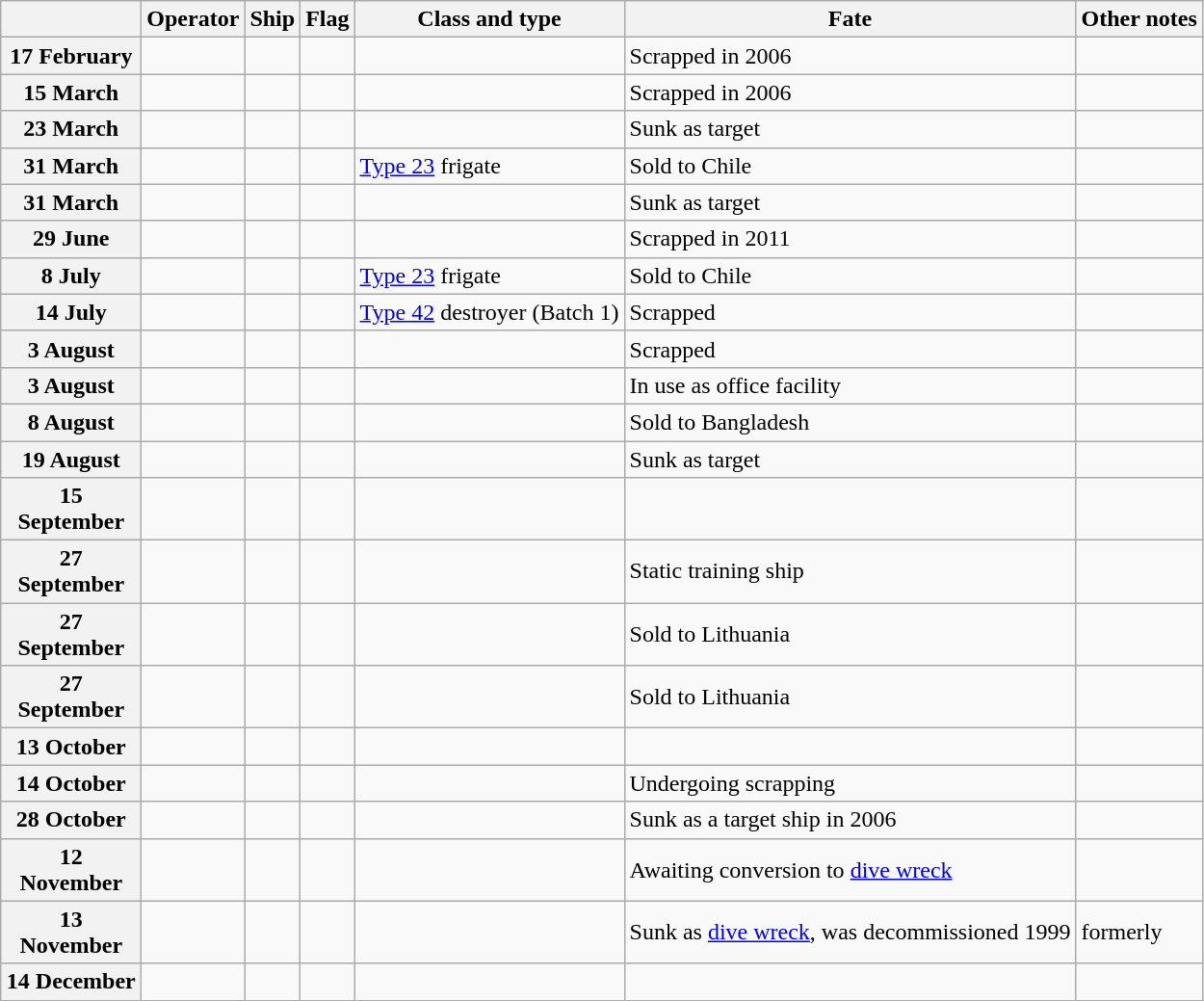<table Class="wikitable">
<tr>
<th width="90"></th>
<th>Operator</th>
<th>Ship</th>
<th>Flag</th>
<th>Class and type</th>
<th>Fate</th>
<th>Other notes</th>
</tr>
<tr ---->
<th>17 February</th>
<td></td>
<td><strong></strong></td>
<td></td>
<td></td>
<td>Scrapped in 2006</td>
<td></td>
</tr>
<tr ---->
<th>15 March</th>
<td></td>
<td><strong></strong></td>
<td></td>
<td></td>
<td>Scrapped in 2006</td>
<td></td>
</tr>
<tr ---->
<th>23 March</th>
<td></td>
<td><strong></strong></td>
<td></td>
<td></td>
<td>Sunk as target</td>
<td></td>
</tr>
<tr ---->
<th>31 March</th>
<td></td>
<td><strong></strong></td>
<td></td>
<td><a href='#'>Type 23</a> frigate</td>
<td>Sold to Chile</td>
<td></td>
</tr>
<tr ---->
<th>31 March</th>
<td></td>
<td><strong></strong></td>
<td></td>
<td></td>
<td>Sunk as target</td>
<td></td>
</tr>
<tr ---->
<th>29 June</th>
<td></td>
<td><strong></strong></td>
<td></td>
<td></td>
<td>Scrapped in 2011</td>
<td></td>
</tr>
<tr ---->
<th>8 July</th>
<td></td>
<td><strong></strong></td>
<td></td>
<td><a href='#'>Type 23</a> frigate</td>
<td>Sold to Chile</td>
<td></td>
</tr>
<tr ---->
<th>14 July</th>
<td></td>
<td><strong></strong></td>
<td></td>
<td><a href='#'>Type 42</a> destroyer (Batch 1)</td>
<td>Scrapped</td>
<td></td>
</tr>
<tr ---->
<th>3 August</th>
<td></td>
<td><strong></strong></td>
<td></td>
<td></td>
<td>Scrapped</td>
<td></td>
</tr>
<tr ---->
<th>3 August</th>
<td></td>
<td><strong></strong></td>
<td></td>
<td></td>
<td>In use as office facility</td>
<td></td>
</tr>
<tr ---->
<th>8 August</th>
<td></td>
<td><strong></strong></td>
<td></td>
<td></td>
<td>Sold to Bangladesh</td>
<td></td>
</tr>
<tr ---->
<th>19 August</th>
<td></td>
<td><strong></strong></td>
<td></td>
<td></td>
<td>Sunk as target</td>
<td></td>
</tr>
<tr ---->
<th>15 September</th>
<td></td>
<td><strong></strong></td>
<td></td>
<td></td>
<td></td>
<td></td>
</tr>
<tr ---->
<th>27 September</th>
<td></td>
<td><strong></strong></td>
<td></td>
<td></td>
<td>Static training ship</td>
<td></td>
</tr>
<tr ---->
<th>27 September</th>
<td></td>
<td><strong></strong></td>
<td></td>
<td></td>
<td>Sold to Lithuania</td>
<td></td>
</tr>
<tr ---->
<th>27 September</th>
<td></td>
<td><strong></strong></td>
<td></td>
<td></td>
<td>Sold to Lithuania</td>
<td></td>
</tr>
<tr ---->
<th>13 October</th>
<td></td>
<td><strong></strong></td>
<td></td>
<td></td>
<td></td>
<td></td>
</tr>
<tr ---->
<th>14 October</th>
<td></td>
<td><strong></strong></td>
<td></td>
<td></td>
<td>Undergoing scrapping</td>
<td></td>
</tr>
<tr ---->
<th>28 October</th>
<td></td>
<td><strong></strong></td>
<td></td>
<td></td>
<td>Sunk as a target ship in 2006</td>
<td></td>
</tr>
<tr ---->
<th>12 November</th>
<td></td>
<td><strong></strong></td>
<td></td>
<td></td>
<td>Awaiting conversion to <a href='#'>dive wreck</a></td>
<td></td>
</tr>
<tr ---->
<th>13 November</th>
<td></td>
<td><strong></strong></td>
<td></td>
<td></td>
<td>Sunk as <a href='#'>dive wreck</a>, was decommissioned 1999</td>
<td>formerly </td>
</tr>
<tr ---->
<th>14 December</th>
<td></td>
<td><strong></strong></td>
<td></td>
<td></td>
<td></td>
<td></td>
</tr>
</table>
